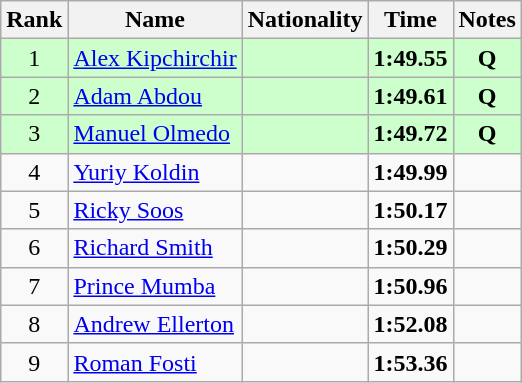<table class="wikitable sortable" style="text-align:center">
<tr>
<th>Rank</th>
<th>Name</th>
<th>Nationality</th>
<th>Time</th>
<th>Notes</th>
</tr>
<tr bgcolor=ccffcc>
<td>1</td>
<td align=left><a href='#'>Alex Kipchirchir</a></td>
<td align=left></td>
<td><strong>1:49.55</strong></td>
<td><strong>Q</strong></td>
</tr>
<tr bgcolor=ccffcc>
<td>2</td>
<td align=left><a href='#'>Adam Abdou</a></td>
<td align=left></td>
<td><strong>1:49.61</strong></td>
<td><strong>Q</strong></td>
</tr>
<tr bgcolor=ccffcc>
<td>3</td>
<td align=left><a href='#'>Manuel Olmedo</a></td>
<td align=left></td>
<td><strong>1:49.72</strong></td>
<td><strong>Q</strong></td>
</tr>
<tr>
<td>4</td>
<td align=left><a href='#'>Yuriy Koldin</a></td>
<td align=left></td>
<td><strong>1:49.99</strong></td>
<td></td>
</tr>
<tr>
<td>5</td>
<td align=left><a href='#'>Ricky Soos</a></td>
<td align=left></td>
<td><strong>1:50.17</strong></td>
<td></td>
</tr>
<tr>
<td>6</td>
<td align=left><a href='#'>Richard Smith</a></td>
<td align=left></td>
<td><strong>1:50.29</strong></td>
<td></td>
</tr>
<tr>
<td>7</td>
<td align=left><a href='#'>Prince Mumba</a></td>
<td align=left></td>
<td><strong>1:50.96</strong></td>
<td></td>
</tr>
<tr>
<td>8</td>
<td align=left><a href='#'>Andrew Ellerton</a></td>
<td align=left></td>
<td><strong>1:52.08</strong></td>
<td></td>
</tr>
<tr>
<td>9</td>
<td align=left><a href='#'>Roman Fosti</a></td>
<td align=left></td>
<td><strong>1:53.36</strong></td>
<td></td>
</tr>
</table>
